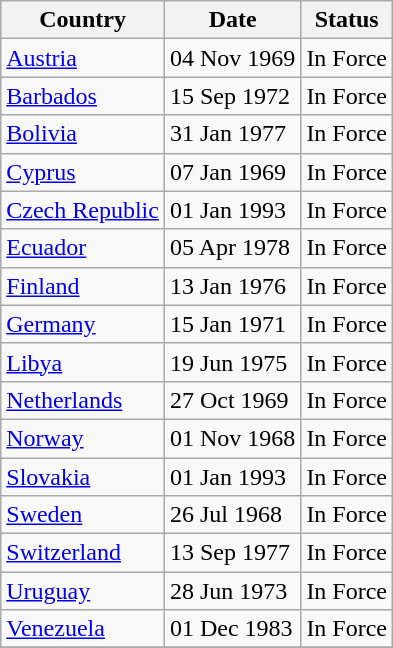<table class="wikitable">
<tr>
<th>Country</th>
<th>Date</th>
<th>Status</th>
</tr>
<tr>
<td><a href='#'>Austria</a></td>
<td>04 Nov 1969</td>
<td>In Force</td>
</tr>
<tr>
<td><a href='#'>Barbados</a></td>
<td>15 Sep 1972</td>
<td>In Force</td>
</tr>
<tr>
<td><a href='#'>Bolivia</a></td>
<td>31 Jan 1977</td>
<td>In Force</td>
</tr>
<tr>
<td><a href='#'>Cyprus</a></td>
<td>07 Jan 1969</td>
<td>In Force</td>
</tr>
<tr>
<td><a href='#'>Czech Republic</a></td>
<td>01 Jan 1993</td>
<td>In Force</td>
</tr>
<tr>
<td><a href='#'>Ecuador</a></td>
<td>05 Apr 1978</td>
<td>In Force</td>
</tr>
<tr>
<td><a href='#'>Finland</a></td>
<td>13 Jan 1976</td>
<td>In Force</td>
</tr>
<tr>
<td><a href='#'>Germany</a></td>
<td>15 Jan 1971</td>
<td>In Force</td>
</tr>
<tr>
<td><a href='#'>Libya</a></td>
<td>19 Jun 1975</td>
<td>In Force</td>
</tr>
<tr>
<td><a href='#'>Netherlands</a></td>
<td>27 Oct 1969</td>
<td>In Force</td>
</tr>
<tr>
<td><a href='#'>Norway</a></td>
<td>01 Nov 1968</td>
<td>In Force</td>
</tr>
<tr>
<td><a href='#'>Slovakia</a></td>
<td>01 Jan 1993</td>
<td>In Force</td>
</tr>
<tr>
<td><a href='#'>Sweden</a></td>
<td>26 Jul 1968</td>
<td>In Force</td>
</tr>
<tr>
<td><a href='#'>Switzerland</a></td>
<td>13 Sep 1977</td>
<td>In Force</td>
</tr>
<tr>
<td><a href='#'>Uruguay</a></td>
<td>28 Jun 1973</td>
<td>In Force</td>
</tr>
<tr>
<td><a href='#'>Venezuela</a></td>
<td>01 Dec 1983</td>
<td>In Force</td>
</tr>
<tr>
</tr>
</table>
